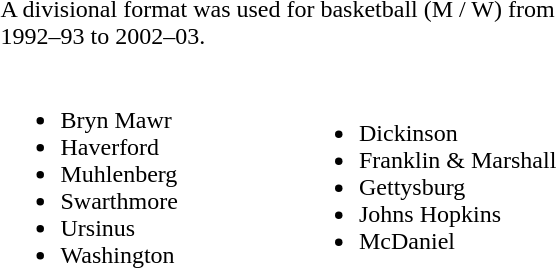<table width=400 style="float:right">
<tr>
<td colspan=2>A divisional format was used for basketball (M / W) from 1992–93 to 2002–03.</td>
</tr>
<tr>
<td width=50%><br><ul><li>Bryn Mawr</li><li>Haverford</li><li>Muhlenberg</li><li>Swarthmore</li><li>Ursinus</li><li>Washington</li></ul></td>
<td width=50%><br><ul><li>Dickinson</li><li>Franklin & Marshall</li><li>Gettysburg</li><li>Johns Hopkins</li><li>McDaniel</li></ul></td>
</tr>
</table>
